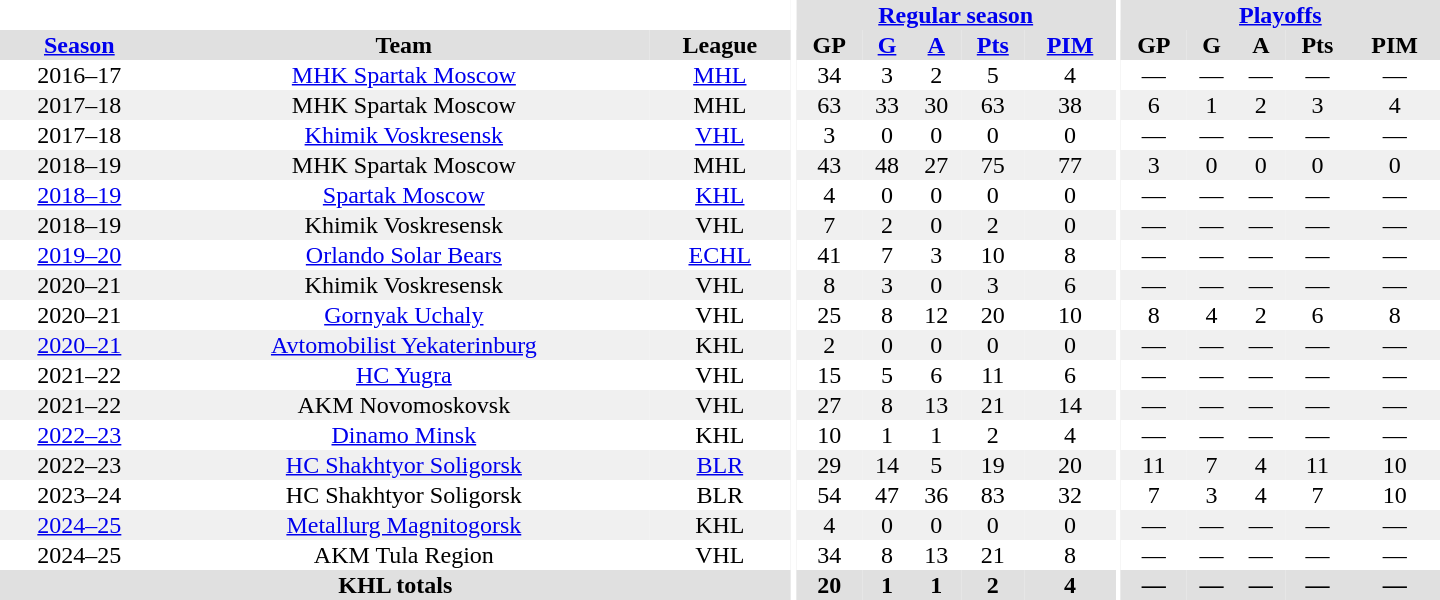<table border="0" cellpadding="1" cellspacing="0" style="text-align:center; width:60em">
<tr bgcolor="#e0e0e0">
<th colspan="3" bgcolor="#ffffff"></th>
<th rowspan="99" bgcolor="#ffffff"></th>
<th colspan="5"><a href='#'>Regular season</a></th>
<th rowspan="99" bgcolor="#ffffff"></th>
<th colspan="5"><a href='#'>Playoffs</a></th>
</tr>
<tr bgcolor="#e0e0e0">
<th><a href='#'>Season</a></th>
<th>Team</th>
<th>League</th>
<th>GP</th>
<th><a href='#'>G</a></th>
<th><a href='#'>A</a></th>
<th><a href='#'>Pts</a></th>
<th><a href='#'>PIM</a></th>
<th>GP</th>
<th>G</th>
<th>A</th>
<th>Pts</th>
<th>PIM</th>
</tr>
<tr>
<td>2016–17</td>
<td><a href='#'>MHK Spartak Moscow</a></td>
<td><a href='#'>MHL</a></td>
<td>34</td>
<td>3</td>
<td>2</td>
<td>5</td>
<td>4</td>
<td>—</td>
<td>—</td>
<td>—</td>
<td>—</td>
<td>—</td>
</tr>
<tr bgcolor="#f0f0f0">
<td>2017–18</td>
<td>MHK Spartak Moscow</td>
<td>MHL</td>
<td>63</td>
<td>33</td>
<td>30</td>
<td>63</td>
<td>38</td>
<td>6</td>
<td>1</td>
<td>2</td>
<td>3</td>
<td>4</td>
</tr>
<tr>
<td>2017–18</td>
<td><a href='#'>Khimik Voskresensk</a></td>
<td><a href='#'>VHL</a></td>
<td>3</td>
<td>0</td>
<td>0</td>
<td>0</td>
<td>0</td>
<td>—</td>
<td>—</td>
<td>—</td>
<td>—</td>
<td>—</td>
</tr>
<tr bgcolor="#f0f0f0">
<td>2018–19</td>
<td>MHK Spartak Moscow</td>
<td>MHL</td>
<td>43</td>
<td>48</td>
<td>27</td>
<td>75</td>
<td>77</td>
<td>3</td>
<td>0</td>
<td>0</td>
<td>0</td>
<td>0</td>
</tr>
<tr>
<td><a href='#'>2018–19</a></td>
<td><a href='#'>Spartak Moscow</a></td>
<td><a href='#'>KHL</a></td>
<td>4</td>
<td>0</td>
<td>0</td>
<td>0</td>
<td>0</td>
<td>—</td>
<td>—</td>
<td>—</td>
<td>—</td>
<td>—</td>
</tr>
<tr bgcolor="#f0f0f0">
<td>2018–19</td>
<td>Khimik Voskresensk</td>
<td>VHL</td>
<td>7</td>
<td>2</td>
<td>0</td>
<td>2</td>
<td>0</td>
<td>—</td>
<td>—</td>
<td>—</td>
<td>—</td>
<td>—</td>
</tr>
<tr>
<td><a href='#'>2019–20</a></td>
<td><a href='#'>Orlando Solar Bears</a></td>
<td><a href='#'>ECHL</a></td>
<td>41</td>
<td>7</td>
<td>3</td>
<td>10</td>
<td>8</td>
<td>—</td>
<td>—</td>
<td>—</td>
<td>—</td>
<td>—</td>
</tr>
<tr bgcolor="#f0f0f0">
<td>2020–21</td>
<td>Khimik Voskresensk</td>
<td>VHL</td>
<td>8</td>
<td>3</td>
<td>0</td>
<td>3</td>
<td>6</td>
<td>—</td>
<td>—</td>
<td>—</td>
<td>—</td>
<td>—</td>
</tr>
<tr>
<td>2020–21</td>
<td><a href='#'>Gornyak Uchaly</a></td>
<td>VHL</td>
<td>25</td>
<td>8</td>
<td>12</td>
<td>20</td>
<td>10</td>
<td>8</td>
<td>4</td>
<td>2</td>
<td>6</td>
<td>8</td>
</tr>
<tr bgcolor="#f0f0f0">
<td><a href='#'>2020–21</a></td>
<td><a href='#'>Avtomobilist Yekaterinburg</a></td>
<td>KHL</td>
<td>2</td>
<td>0</td>
<td>0</td>
<td>0</td>
<td>0</td>
<td>—</td>
<td>—</td>
<td>—</td>
<td>—</td>
<td>—</td>
</tr>
<tr>
<td>2021–22</td>
<td><a href='#'>HC Yugra</a></td>
<td>VHL</td>
<td>15</td>
<td>5</td>
<td>6</td>
<td>11</td>
<td>6</td>
<td>—</td>
<td>—</td>
<td>—</td>
<td>—</td>
<td>—</td>
</tr>
<tr bgcolor="#f0f0f0">
<td>2021–22</td>
<td>AKM Novomoskovsk</td>
<td>VHL</td>
<td>27</td>
<td>8</td>
<td>13</td>
<td>21</td>
<td>14</td>
<td>—</td>
<td>—</td>
<td>—</td>
<td>—</td>
<td>—</td>
</tr>
<tr>
<td><a href='#'>2022–23</a></td>
<td><a href='#'>Dinamo Minsk</a></td>
<td>KHL</td>
<td>10</td>
<td>1</td>
<td>1</td>
<td>2</td>
<td>4</td>
<td>—</td>
<td>—</td>
<td>—</td>
<td>—</td>
<td>—</td>
</tr>
<tr bgcolor="#f0f0f0">
<td>2022–23</td>
<td><a href='#'>HC Shakhtyor Soligorsk</a></td>
<td><a href='#'>BLR</a></td>
<td>29</td>
<td>14</td>
<td>5</td>
<td>19</td>
<td>20</td>
<td>11</td>
<td>7</td>
<td>4</td>
<td>11</td>
<td>10</td>
</tr>
<tr>
<td>2023–24</td>
<td>HC Shakhtyor Soligorsk</td>
<td>BLR</td>
<td>54</td>
<td>47</td>
<td>36</td>
<td>83</td>
<td>32</td>
<td>7</td>
<td>3</td>
<td>4</td>
<td>7</td>
<td>10</td>
</tr>
<tr bgcolor="#f0f0f0">
<td><a href='#'>2024–25</a></td>
<td><a href='#'>Metallurg Magnitogorsk</a></td>
<td>KHL</td>
<td>4</td>
<td>0</td>
<td>0</td>
<td>0</td>
<td>0</td>
<td>—</td>
<td>—</td>
<td>—</td>
<td>—</td>
<td>—</td>
</tr>
<tr>
<td>2024–25</td>
<td>AKM Tula Region</td>
<td>VHL</td>
<td>34</td>
<td>8</td>
<td>13</td>
<td>21</td>
<td>8</td>
<td>—</td>
<td>—</td>
<td>—</td>
<td>—</td>
<td>—</td>
</tr>
<tr bgcolor="#e0e0e0">
<th colspan="3">KHL totals</th>
<th>20</th>
<th>1</th>
<th>1</th>
<th>2</th>
<th>4</th>
<th>—</th>
<th>—</th>
<th>—</th>
<th>—</th>
<th>—</th>
</tr>
</table>
